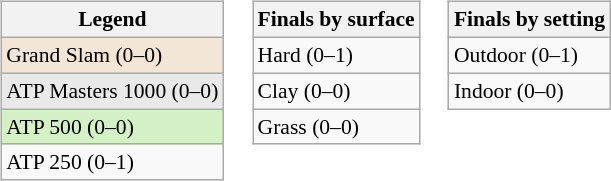<table>
<tr valign=top>
<td><br><table class="wikitable" style=font-size:90%>
<tr>
<th>Legend</th>
</tr>
<tr style=background:#f3e6d7>
<td>Grand Slam (0–0)</td>
</tr>
<tr style=background:#e9e9e9>
<td>ATP Masters 1000 (0–0)</td>
</tr>
<tr style=background:#d4f1c5>
<td>ATP 500 (0–0)</td>
</tr>
<tr>
<td>ATP 250 (0–1)</td>
</tr>
</table>
</td>
<td><br><table class="wikitable" style=font-size:90%>
<tr>
<th>Finals by surface</th>
</tr>
<tr>
<td>Hard (0–1)</td>
</tr>
<tr>
<td>Clay (0–0)</td>
</tr>
<tr>
<td>Grass (0–0)</td>
</tr>
</table>
</td>
<td><br><table class="wikitable" style=font-size:90%>
<tr>
<th>Finals by setting</th>
</tr>
<tr>
<td>Outdoor (0–1)</td>
</tr>
<tr>
<td>Indoor (0–0)</td>
</tr>
</table>
</td>
</tr>
</table>
